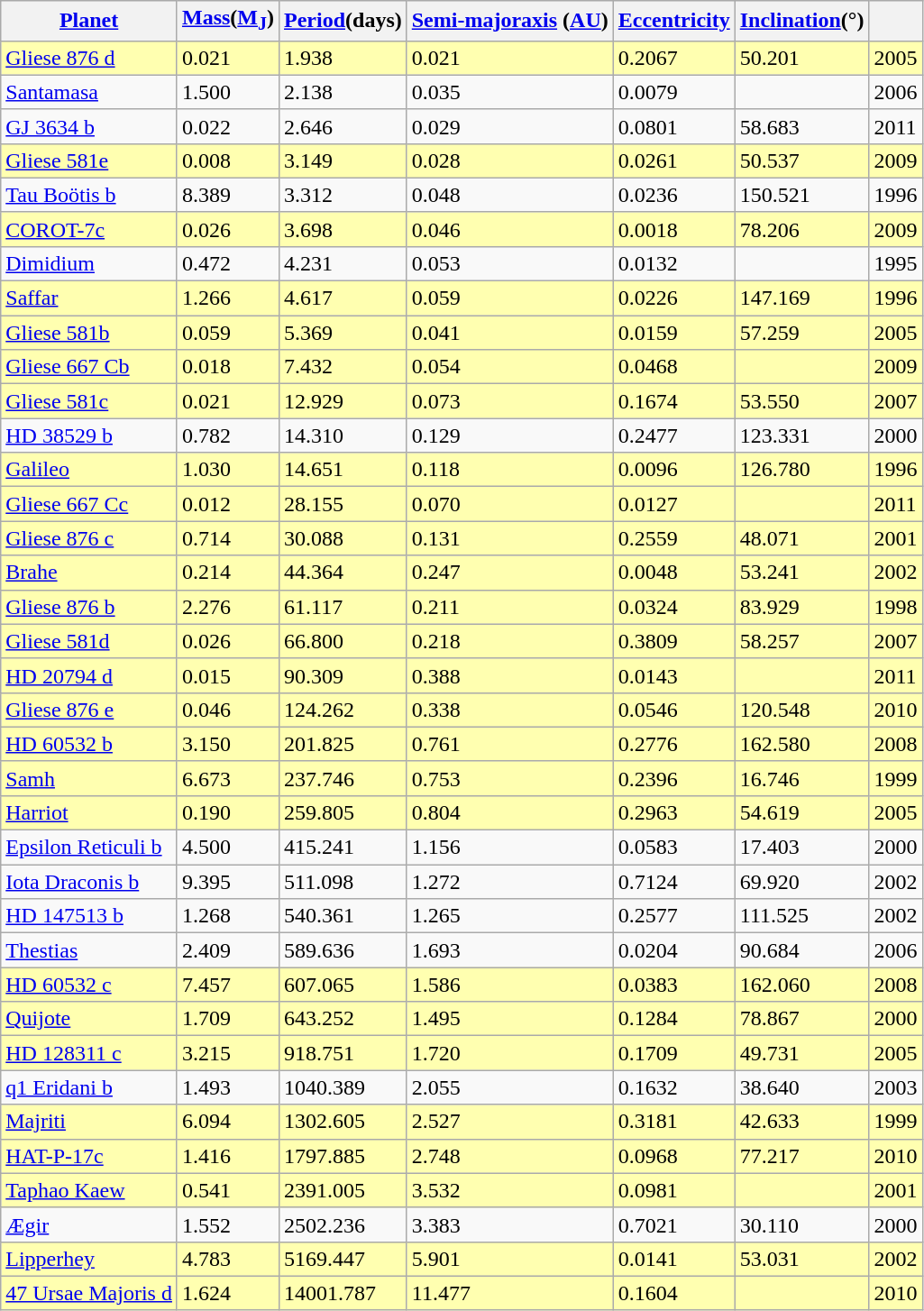<table class="wikitable sortable sticky-header static-row-numbers sort-under col1left" >
<tr>
<th><a href='#'>Planet</a></th>
<th><a href='#'>Mass</a>(<a href='#'>M<sub>J</sub></a>)</th>
<th><a href='#'>Period</a>(days)</th>
<th><a href='#'>Semi-majoraxis</a> (<a href='#'>AU</a>)</th>
<th><a href='#'>Eccentricity</a></th>
<th><a href='#'>Inclination</a>(°)</th>
<th></th>
</tr>
<tr bgcolor=ffffb0>
<td><a href='#'>Gliese 876 d</a></td>
<td>0.021</td>
<td>1.938</td>
<td>0.021</td>
<td>0.2067</td>
<td>50.201</td>
<td>2005</td>
</tr>
<tr>
<td><a href='#'>Santamasa</a></td>
<td>1.500</td>
<td>2.138</td>
<td>0.035</td>
<td>0.0079</td>
<td></td>
<td>2006</td>
</tr>
<tr>
<td><a href='#'>GJ 3634 b</a></td>
<td>0.022</td>
<td>2.646</td>
<td>0.029</td>
<td>0.0801</td>
<td>58.683</td>
<td>2011</td>
</tr>
<tr bgcolor=ffffb0>
<td><a href='#'>Gliese 581e</a></td>
<td>0.008</td>
<td>3.149</td>
<td>0.028</td>
<td>0.0261</td>
<td>50.537</td>
<td>2009</td>
</tr>
<tr>
<td><a href='#'>Tau Boötis b</a></td>
<td>8.389</td>
<td>3.312</td>
<td>0.048</td>
<td>0.0236</td>
<td>150.521</td>
<td>1996</td>
</tr>
<tr bgcolor=ffffb0>
<td><a href='#'>COROT-7c</a></td>
<td>0.026</td>
<td>3.698</td>
<td>0.046</td>
<td>0.0018</td>
<td>78.206</td>
<td>2009</td>
</tr>
<tr>
<td><a href='#'>Dimidium</a></td>
<td>0.472</td>
<td>4.231</td>
<td>0.053</td>
<td>0.0132</td>
<td></td>
<td>1995</td>
</tr>
<tr bgcolor=ffffb0>
<td><a href='#'>Saffar</a></td>
<td>1.266</td>
<td>4.617</td>
<td>0.059</td>
<td>0.0226</td>
<td>147.169</td>
<td>1996</td>
</tr>
<tr bgcolor=ffffb0>
<td><a href='#'>Gliese 581b</a></td>
<td>0.059</td>
<td>5.369</td>
<td>0.041</td>
<td>0.0159</td>
<td>57.259</td>
<td>2005</td>
</tr>
<tr bgcolor=ffffb0>
<td><a href='#'>Gliese 667 Cb</a></td>
<td>0.018</td>
<td>7.432</td>
<td>0.054</td>
<td>0.0468</td>
<td></td>
<td>2009</td>
</tr>
<tr bgcolor=ffffb0>
<td><a href='#'>Gliese 581c</a></td>
<td>0.021</td>
<td>12.929</td>
<td>0.073</td>
<td>0.1674</td>
<td>53.550</td>
<td>2007</td>
</tr>
<tr>
<td><a href='#'>HD 38529 b</a></td>
<td>0.782</td>
<td>14.310</td>
<td>0.129</td>
<td>0.2477</td>
<td>123.331</td>
<td>2000</td>
</tr>
<tr bgcolor=ffffb0>
<td><a href='#'>Galileo</a></td>
<td>1.030</td>
<td>14.651</td>
<td>0.118</td>
<td>0.0096</td>
<td>126.780</td>
<td>1996</td>
</tr>
<tr bgcolor=ffffb0>
<td><a href='#'>Gliese 667 Cc</a></td>
<td>0.012</td>
<td>28.155</td>
<td>0.070</td>
<td>0.0127</td>
<td></td>
<td>2011</td>
</tr>
<tr bgcolor=ffffb0>
<td><a href='#'>Gliese 876 c</a></td>
<td>0.714</td>
<td>30.088</td>
<td>0.131</td>
<td>0.2559</td>
<td>48.071</td>
<td>2001</td>
</tr>
<tr bgcolor=ffffb0>
<td><a href='#'>Brahe</a></td>
<td>0.214</td>
<td>44.364</td>
<td>0.247</td>
<td>0.0048</td>
<td>53.241</td>
<td>2002</td>
</tr>
<tr bgcolor=ffffb0>
<td><a href='#'>Gliese 876 b</a></td>
<td>2.276</td>
<td>61.117</td>
<td>0.211</td>
<td>0.0324</td>
<td>83.929</td>
<td>1998</td>
</tr>
<tr bgcolor=ffffb0>
<td><a href='#'>Gliese 581d</a></td>
<td>0.026</td>
<td>66.800</td>
<td>0.218</td>
<td>0.3809</td>
<td>58.257</td>
<td>2007</td>
</tr>
<tr bgcolor=ffffb0>
<td><a href='#'>HD 20794 d</a></td>
<td>0.015</td>
<td>90.309</td>
<td>0.388</td>
<td>0.0143</td>
<td></td>
<td>2011</td>
</tr>
<tr bgcolor=ffffb0>
<td><a href='#'>Gliese 876 e</a></td>
<td>0.046</td>
<td>124.262</td>
<td>0.338</td>
<td>0.0546</td>
<td>120.548</td>
<td>2010</td>
</tr>
<tr bgcolor=ffffb0>
<td><a href='#'>HD 60532 b</a></td>
<td>3.150</td>
<td>201.825</td>
<td>0.761</td>
<td>0.2776</td>
<td>162.580</td>
<td>2008</td>
</tr>
<tr bgcolor=ffffb0>
<td><a href='#'>Samh</a></td>
<td>6.673</td>
<td>237.746</td>
<td>0.753</td>
<td>0.2396</td>
<td>16.746</td>
<td>1999</td>
</tr>
<tr bgcolor=ffffb0>
<td><a href='#'>Harriot</a></td>
<td>0.190</td>
<td>259.805</td>
<td>0.804</td>
<td>0.2963</td>
<td>54.619</td>
<td>2005</td>
</tr>
<tr>
<td><a href='#'>Epsilon Reticuli b</a></td>
<td>4.500</td>
<td>415.241</td>
<td>1.156</td>
<td>0.0583</td>
<td>17.403</td>
<td>2000</td>
</tr>
<tr>
<td><a href='#'>Iota Draconis b</a></td>
<td>9.395</td>
<td>511.098</td>
<td>1.272</td>
<td>0.7124</td>
<td>69.920</td>
<td>2002</td>
</tr>
<tr>
<td><a href='#'>HD 147513 b</a></td>
<td>1.268</td>
<td>540.361</td>
<td>1.265</td>
<td>0.2577</td>
<td>111.525</td>
<td>2002</td>
</tr>
<tr>
<td><a href='#'>Thestias</a></td>
<td>2.409</td>
<td>589.636</td>
<td>1.693</td>
<td>0.0204</td>
<td>90.684</td>
<td>2006</td>
</tr>
<tr bgcolor=ffffb0>
<td><a href='#'>HD 60532 c</a></td>
<td>7.457</td>
<td>607.065</td>
<td>1.586</td>
<td>0.0383</td>
<td>162.060</td>
<td>2008</td>
</tr>
<tr bgcolor=ffffb0>
<td><a href='#'>Quijote</a></td>
<td>1.709</td>
<td>643.252</td>
<td>1.495</td>
<td>0.1284</td>
<td>78.867</td>
<td>2000</td>
</tr>
<tr bgcolor=ffffb0>
<td><a href='#'>HD 128311 c</a></td>
<td>3.215</td>
<td>918.751</td>
<td>1.720</td>
<td>0.1709</td>
<td>49.731</td>
<td>2005</td>
</tr>
<tr>
<td><a href='#'>q1 Eridani b</a></td>
<td>1.493</td>
<td>1040.389</td>
<td>2.055</td>
<td>0.1632</td>
<td>38.640</td>
<td>2003</td>
</tr>
<tr bgcolor=ffffb0>
<td><a href='#'>Majriti</a></td>
<td>6.094</td>
<td>1302.605</td>
<td>2.527</td>
<td>0.3181</td>
<td>42.633</td>
<td>1999</td>
</tr>
<tr bgcolor=ffffb0>
<td><a href='#'>HAT-P-17c</a></td>
<td>1.416</td>
<td>1797.885</td>
<td>2.748</td>
<td>0.0968</td>
<td>77.217</td>
<td>2010</td>
</tr>
<tr bgcolor=ffffb0>
<td><a href='#'>Taphao Kaew</a></td>
<td>0.541</td>
<td>2391.005</td>
<td>3.532</td>
<td>0.0981</td>
<td></td>
<td>2001</td>
</tr>
<tr>
<td><a href='#'>Ægir</a></td>
<td>1.552</td>
<td>2502.236</td>
<td>3.383</td>
<td>0.7021</td>
<td>30.110</td>
<td>2000</td>
</tr>
<tr bgcolor=ffffb0>
<td><a href='#'>Lipperhey</a></td>
<td>4.783</td>
<td>5169.447</td>
<td>5.901</td>
<td>0.0141</td>
<td>53.031</td>
<td>2002</td>
</tr>
<tr bgcolor=ffffb0>
<td><a href='#'>47 Ursae Majoris d</a></td>
<td>1.624</td>
<td>14001.787</td>
<td>11.477</td>
<td>0.1604</td>
<td></td>
<td>2010</td>
</tr>
</table>
